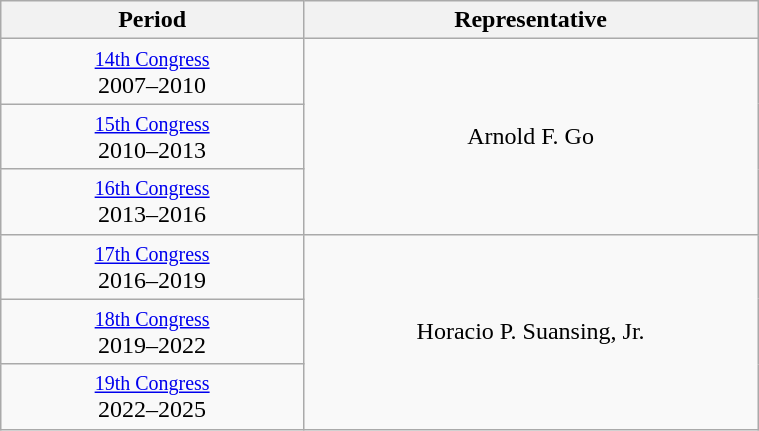<table class="wikitable" style="text-align:center; width:40%;">
<tr>
<th width="40%">Period</th>
<th>Representative</th>
</tr>
<tr>
<td><small><a href='#'>14th Congress</a></small><br>2007–2010</td>
<td rowspan="3">Arnold F. Go</td>
</tr>
<tr>
<td><small><a href='#'>15th Congress</a></small><br>2010–2013</td>
</tr>
<tr>
<td><small><a href='#'>16th Congress</a></small><br>2013–2016</td>
</tr>
<tr>
<td><small><a href='#'>17th Congress</a></small><br>2016–2019</td>
<td rowspan="3">Horacio P. Suansing, Jr.</td>
</tr>
<tr>
<td><small><a href='#'>18th Congress</a></small><br>2019–2022</td>
</tr>
<tr>
<td><small><a href='#'>19th Congress</a></small><br>2022–2025</td>
</tr>
</table>
